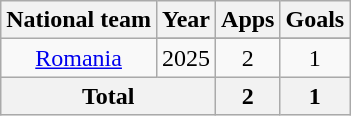<table class="wikitable" style="text-align:center">
<tr>
<th>National team</th>
<th>Year</th>
<th>Apps</th>
<th>Goals</th>
</tr>
<tr>
<td rowspan="2"><a href='#'>Romania</a></td>
</tr>
<tr>
<td>2025</td>
<td>2</td>
<td>1</td>
</tr>
<tr>
<th colspan=2>Total</th>
<th>2</th>
<th>1</th>
</tr>
</table>
